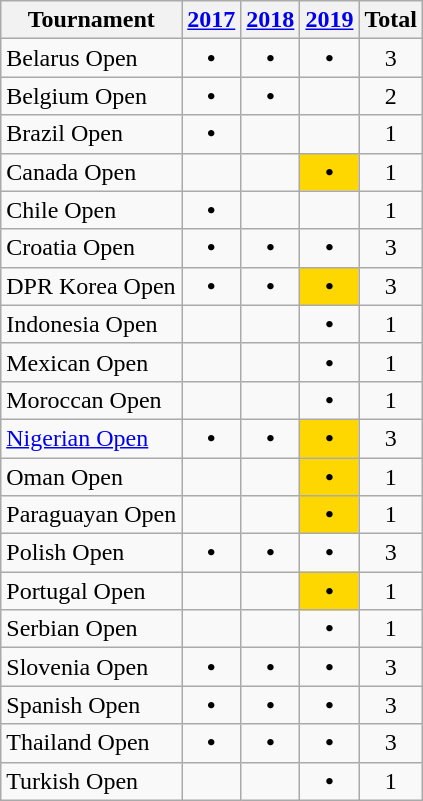<table class="wikitable">
<tr>
<th>Tournament</th>
<th><a href='#'>2017</a></th>
<th><a href='#'>2018</a></th>
<th><a href='#'>2019</a></th>
<th>Total</th>
</tr>
<tr align="center">
<td align="left"> Belarus Open</td>
<td><strong>•</strong></td>
<td><strong>•</strong></td>
<td><strong>•</strong></td>
<td>3</td>
</tr>
<tr align="center">
<td align="left"> Belgium Open</td>
<td><strong>•</strong></td>
<td><strong>•</strong></td>
<td></td>
<td>2</td>
</tr>
<tr align="center">
<td align="left"> Brazil Open</td>
<td><strong>•</strong></td>
<td></td>
<td></td>
<td>1</td>
</tr>
<tr align="center">
<td align="left"> Canada Open</td>
<td></td>
<td></td>
<td bgcolor="gold"><strong>•</strong></td>
<td>1</td>
</tr>
<tr align="center">
<td align="left"> Chile Open</td>
<td><strong>•</strong></td>
<td></td>
<td></td>
<td>1</td>
</tr>
<tr align="center">
<td align="left"> Croatia Open</td>
<td><strong>•</strong></td>
<td><strong>•</strong></td>
<td><strong>•</strong></td>
<td>3</td>
</tr>
<tr align="center">
<td align="left"> DPR Korea Open</td>
<td><strong>•</strong></td>
<td><strong>•</strong></td>
<td bgcolor="gold"><strong>•</strong></td>
<td>3</td>
</tr>
<tr align="center">
<td align="left"> Indonesia Open</td>
<td></td>
<td></td>
<td><strong>•</strong></td>
<td>1</td>
</tr>
<tr align="center">
<td align="left"> Mexican Open</td>
<td></td>
<td></td>
<td><strong>•</strong></td>
<td>1</td>
</tr>
<tr align="center">
<td align="left"> Moroccan Open</td>
<td></td>
<td></td>
<td><strong>•</strong></td>
<td>1</td>
</tr>
<tr align="center">
<td align="left"> <a href='#'>Nigerian Open</a></td>
<td><strong>•</strong></td>
<td><strong>•</strong></td>
<td bgcolor="gold"><strong>•</strong></td>
<td>3</td>
</tr>
<tr align="center">
<td align="left"> Oman Open</td>
<td></td>
<td></td>
<td bgcolor="gold"><strong>•</strong></td>
<td>1</td>
</tr>
<tr align="center">
<td align="left"> Paraguayan Open</td>
<td></td>
<td></td>
<td bgcolor="gold"><strong>•</strong></td>
<td>1</td>
</tr>
<tr align="center">
<td align="left"> Polish Open</td>
<td><strong>•</strong></td>
<td><strong>•</strong></td>
<td><strong>•</strong></td>
<td>3</td>
</tr>
<tr align="center">
<td align="left"> Portugal Open</td>
<td></td>
<td></td>
<td bgcolor="gold"><strong>•</strong></td>
<td>1</td>
</tr>
<tr align="center">
<td align="left"> Serbian Open</td>
<td></td>
<td></td>
<td><strong>•</strong></td>
<td>1</td>
</tr>
<tr align="center">
<td align="left"> Slovenia Open</td>
<td><strong>•</strong></td>
<td><strong>•</strong></td>
<td><strong>•</strong></td>
<td>3</td>
</tr>
<tr align="center">
<td align="left"> Spanish Open</td>
<td><strong>•</strong></td>
<td><strong>•</strong></td>
<td><strong>•</strong></td>
<td>3</td>
</tr>
<tr align="center">
<td align="left"> Thailand Open</td>
<td><strong>•</strong></td>
<td><strong>•</strong></td>
<td><strong>•</strong></td>
<td>3</td>
</tr>
<tr align="center">
<td align="left"> Turkish Open</td>
<td></td>
<td></td>
<td><strong>•</strong></td>
<td>1</td>
</tr>
</table>
